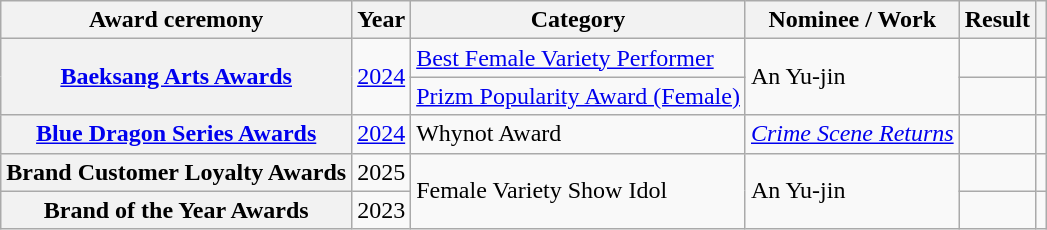<table class="wikitable plainrowheaders">
<tr>
<th scope="col">Award ceremony</th>
<th scope="col">Year</th>
<th scope="col">Category</th>
<th scope="col">Nominee / Work</th>
<th scope="col">Result</th>
<th class="unsortable" scope="col"></th>
</tr>
<tr>
<th scope="row" rowspan="2"><a href='#'>Baeksang Arts Awards</a></th>
<td rowspan="2"><a href='#'>2024</a></td>
<td><a href='#'>Best Female Variety Performer</a></td>
<td rowspan="2">An Yu-jin</td>
<td></td>
<td style="text-align:center"></td>
</tr>
<tr>
<td><a href='#'>Prizm Popularity Award (Female)</a></td>
<td></td>
<td style="text-align:center"></td>
</tr>
<tr>
<th scope="row"><a href='#'>Blue Dragon Series Awards</a></th>
<td><a href='#'>2024</a></td>
<td>Whynot Award</td>
<td><em><a href='#'>Crime Scene Returns</a></em></td>
<td></td>
<td style="text-align:center"></td>
</tr>
<tr>
<th scope="row">Brand Customer Loyalty Awards</th>
<td style="text-align:center">2025</td>
<td rowspan="2">Female Variety Show Idol</td>
<td rowspan="2">An Yu-jin</td>
<td></td>
<td style="text-align:center"></td>
</tr>
<tr>
<th scope="row">Brand of the Year Awards</th>
<td style="text-align:center">2023</td>
<td></td>
<td style="text-align:center"></td>
</tr>
</table>
